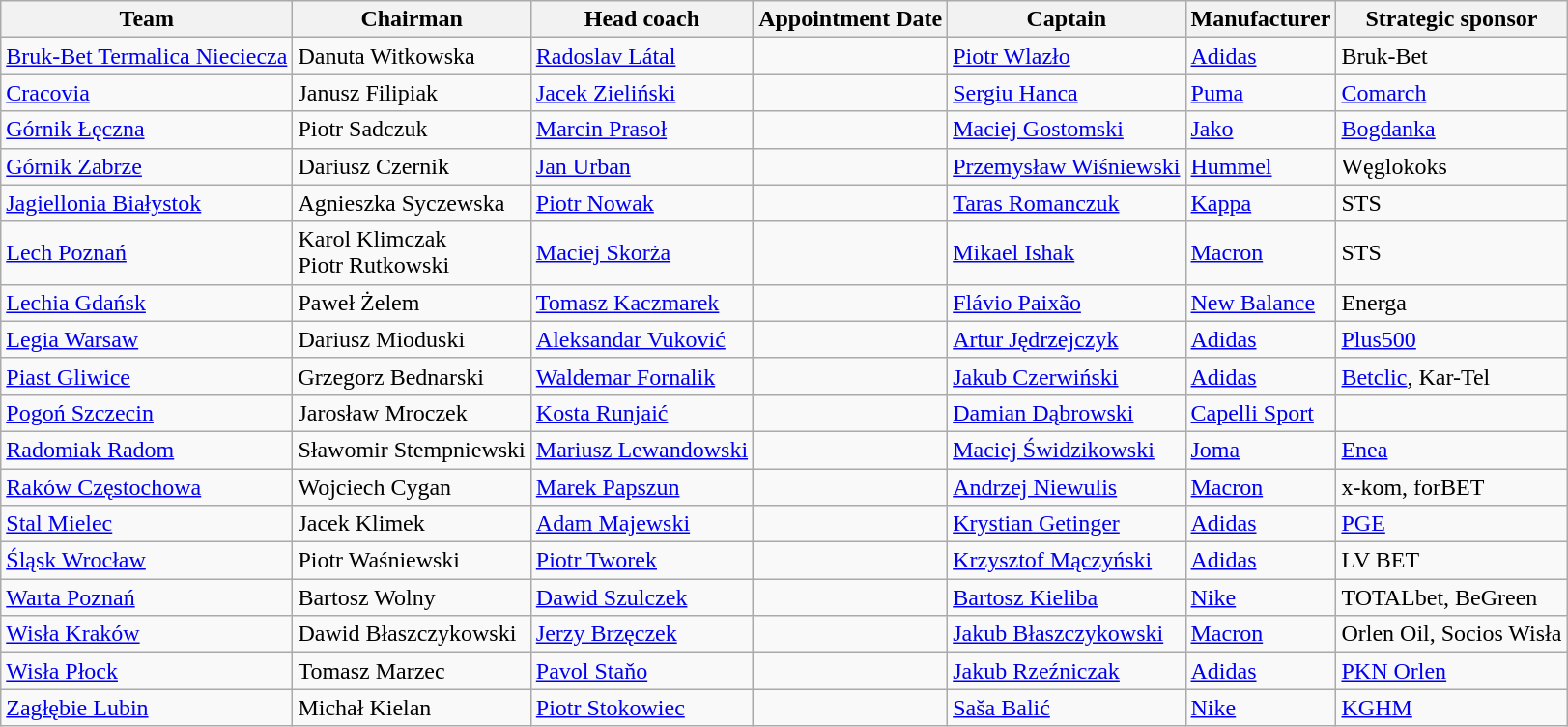<table class="wikitable sortable" style="text-align: left;">
<tr>
<th>Team</th>
<th>Chairman</th>
<th>Head coach</th>
<th>Appointment Date</th>
<th>Captain</th>
<th>Manufacturer</th>
<th>Strategic sponsor</th>
</tr>
<tr>
<td><a href='#'>Bruk-Bet Termalica Nieciecza</a></td>
<td> Danuta Witkowska</td>
<td> <a href='#'>Radoslav Látal</a></td>
<td></td>
<td> <a href='#'>Piotr Wlazło</a></td>
<td><a href='#'>Adidas</a></td>
<td>Bruk-Bet</td>
</tr>
<tr>
<td><a href='#'>Cracovia</a></td>
<td> Janusz Filipiak</td>
<td> <a href='#'>Jacek Zieliński</a></td>
<td></td>
<td> <a href='#'>Sergiu Hanca</a></td>
<td><a href='#'>Puma</a></td>
<td><a href='#'>Comarch</a></td>
</tr>
<tr>
<td><a href='#'>Górnik Łęczna</a></td>
<td> Piotr Sadczuk</td>
<td> <a href='#'>Marcin Prasoł</a></td>
<td></td>
<td> <a href='#'>Maciej Gostomski</a></td>
<td><a href='#'>Jako</a></td>
<td><a href='#'>Bogdanka</a></td>
</tr>
<tr>
<td><a href='#'>Górnik Zabrze</a></td>
<td> Dariusz Czernik</td>
<td> <a href='#'>Jan Urban</a></td>
<td></td>
<td> <a href='#'>Przemysław Wiśniewski</a></td>
<td><a href='#'>Hummel</a></td>
<td>Węglokoks</td>
</tr>
<tr>
<td><a href='#'>Jagiellonia Białystok</a></td>
<td> Agnieszka Syczewska</td>
<td> <a href='#'>Piotr Nowak</a></td>
<td></td>
<td> <a href='#'>Taras Romanczuk</a></td>
<td><a href='#'>Kappa</a></td>
<td>STS</td>
</tr>
<tr>
<td><a href='#'>Lech Poznań</a></td>
<td> Karol Klimczak<br> Piotr Rutkowski</td>
<td> <a href='#'>Maciej Skorża</a></td>
<td></td>
<td> <a href='#'>Mikael Ishak</a></td>
<td><a href='#'>Macron</a></td>
<td>STS</td>
</tr>
<tr>
<td><a href='#'>Lechia Gdańsk</a></td>
<td> Paweł Żelem</td>
<td> <a href='#'>Tomasz Kaczmarek</a></td>
<td></td>
<td> <a href='#'>Flávio Paixão</a></td>
<td><a href='#'>New Balance</a></td>
<td>Energa</td>
</tr>
<tr>
<td><a href='#'>Legia Warsaw</a></td>
<td> Dariusz Mioduski</td>
<td> <a href='#'>Aleksandar Vuković</a></td>
<td></td>
<td> <a href='#'>Artur Jędrzejczyk</a></td>
<td><a href='#'>Adidas</a></td>
<td><a href='#'>Plus500</a></td>
</tr>
<tr>
<td><a href='#'>Piast Gliwice</a></td>
<td> Grzegorz Bednarski</td>
<td> <a href='#'>Waldemar Fornalik</a></td>
<td></td>
<td> <a href='#'>Jakub Czerwiński</a></td>
<td><a href='#'>Adidas</a></td>
<td><a href='#'>Betclic</a>, Kar-Tel</td>
</tr>
<tr>
<td><a href='#'>Pogoń Szczecin</a></td>
<td> Jarosław Mroczek</td>
<td> <a href='#'>Kosta Runjaić</a></td>
<td></td>
<td> <a href='#'>Damian Dąbrowski</a></td>
<td><a href='#'>Capelli Sport</a></td>
<td></td>
</tr>
<tr>
<td><a href='#'>Radomiak Radom</a></td>
<td> Sławomir Stempniewski</td>
<td> <a href='#'>Mariusz Lewandowski</a></td>
<td></td>
<td> <a href='#'>Maciej Świdzikowski</a></td>
<td><a href='#'>Joma</a></td>
<td><a href='#'>Enea</a></td>
</tr>
<tr>
<td><a href='#'>Raków Częstochowa</a></td>
<td> Wojciech Cygan</td>
<td> <a href='#'>Marek Papszun</a></td>
<td></td>
<td> <a href='#'>Andrzej Niewulis</a></td>
<td><a href='#'>Macron</a></td>
<td>x-kom, forBET</td>
</tr>
<tr>
<td><a href='#'>Stal Mielec</a></td>
<td> Jacek Klimek</td>
<td> <a href='#'>Adam Majewski</a></td>
<td></td>
<td> <a href='#'>Krystian Getinger</a></td>
<td><a href='#'>Adidas</a></td>
<td><a href='#'>PGE</a></td>
</tr>
<tr>
<td><a href='#'>Śląsk Wrocław</a></td>
<td> Piotr Waśniewski</td>
<td> <a href='#'>Piotr Tworek</a></td>
<td></td>
<td> <a href='#'>Krzysztof Mączyński</a></td>
<td><a href='#'>Adidas</a></td>
<td>LV BET</td>
</tr>
<tr>
<td><a href='#'>Warta Poznań</a></td>
<td> Bartosz Wolny</td>
<td> <a href='#'>Dawid Szulczek</a></td>
<td></td>
<td> <a href='#'>Bartosz Kieliba</a></td>
<td><a href='#'>Nike</a></td>
<td>TOTALbet, BeGreen</td>
</tr>
<tr>
<td><a href='#'>Wisła Kraków</a></td>
<td> Dawid Błaszczykowski</td>
<td> <a href='#'>Jerzy Brzęczek</a></td>
<td></td>
<td> <a href='#'>Jakub Błaszczykowski</a></td>
<td><a href='#'>Macron</a></td>
<td>Orlen Oil, Socios Wisła</td>
</tr>
<tr>
<td><a href='#'>Wisła Płock</a></td>
<td> Tomasz Marzec</td>
<td> <a href='#'>Pavol Staňo</a></td>
<td></td>
<td> <a href='#'>Jakub Rzeźniczak</a></td>
<td><a href='#'>Adidas</a></td>
<td><a href='#'>PKN Orlen</a></td>
</tr>
<tr>
<td><a href='#'>Zagłębie Lubin</a></td>
<td> Michał Kielan</td>
<td> <a href='#'>Piotr Stokowiec</a></td>
<td></td>
<td> <a href='#'>Saša Balić</a></td>
<td><a href='#'>Nike</a></td>
<td><a href='#'>KGHM</a></td>
</tr>
</table>
